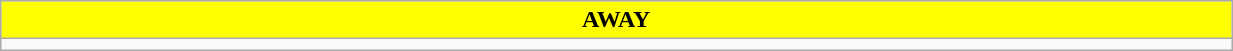<table class="wikitable collapsible collapsed" style="width:65%">
<tr>
<th colspan=6 ! style="color:#000000; background:#FFFF00">AWAY</th>
</tr>
<tr>
<td></td>
</tr>
</table>
